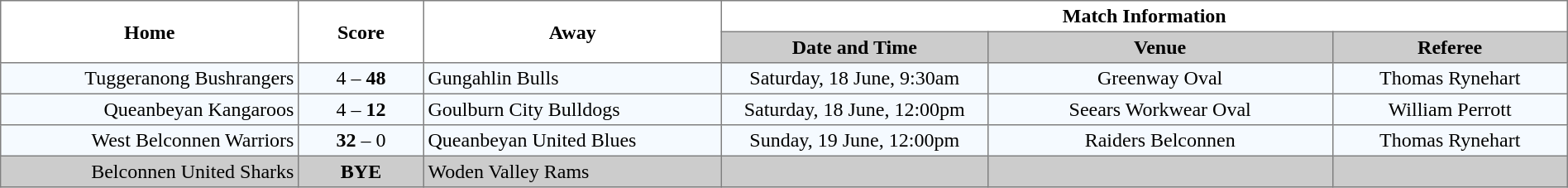<table width="100%" cellspacing="0" cellpadding="3" border="1" style="border-collapse:collapse;  text-align:center;">
<tr>
<th rowspan="2" width="19%">Home</th>
<th rowspan="2" width="8%">Score</th>
<th rowspan="2" width="19%">Away</th>
<th colspan="3">Match Information</th>
</tr>
<tr bgcolor="#CCCCCC">
<th width="17%">Date and Time</th>
<th width="22%">Venue</th>
<th width="50%">Referee</th>
</tr>
<tr style="text-align:center; background:#f5faff;">
<td align="right">Tuggeranong Bushrangers </td>
<td>4 – <strong>48</strong></td>
<td align="left"> Gungahlin Bulls</td>
<td>Saturday, 18 June, 9:30am</td>
<td>Greenway Oval</td>
<td>Thomas Rynehart</td>
</tr>
<tr style="text-align:center; background:#f5faff;">
<td align="right">Queanbeyan Kangaroos </td>
<td>4 – <strong>12</strong></td>
<td align="left"> Goulburn City Bulldogs</td>
<td>Saturday, 18 June, 12:00pm</td>
<td>Seears Workwear Oval</td>
<td>William Perrott</td>
</tr>
<tr style="text-align:center; background:#f5faff;">
<td align="right">West Belconnen Warriors </td>
<td><strong>32</strong> – 0</td>
<td align="left"> Queanbeyan United Blues</td>
<td>Sunday, 19 June, 12:00pm</td>
<td>Raiders Belconnen</td>
<td>Thomas Rynehart</td>
</tr>
<tr style="text-align:center; background:#CCCCCC;">
<td align="right">Belconnen United Sharks </td>
<td><strong>BYE</strong></td>
<td align="left"> Woden Valley Rams</td>
<td></td>
<td></td>
<td></td>
</tr>
</table>
